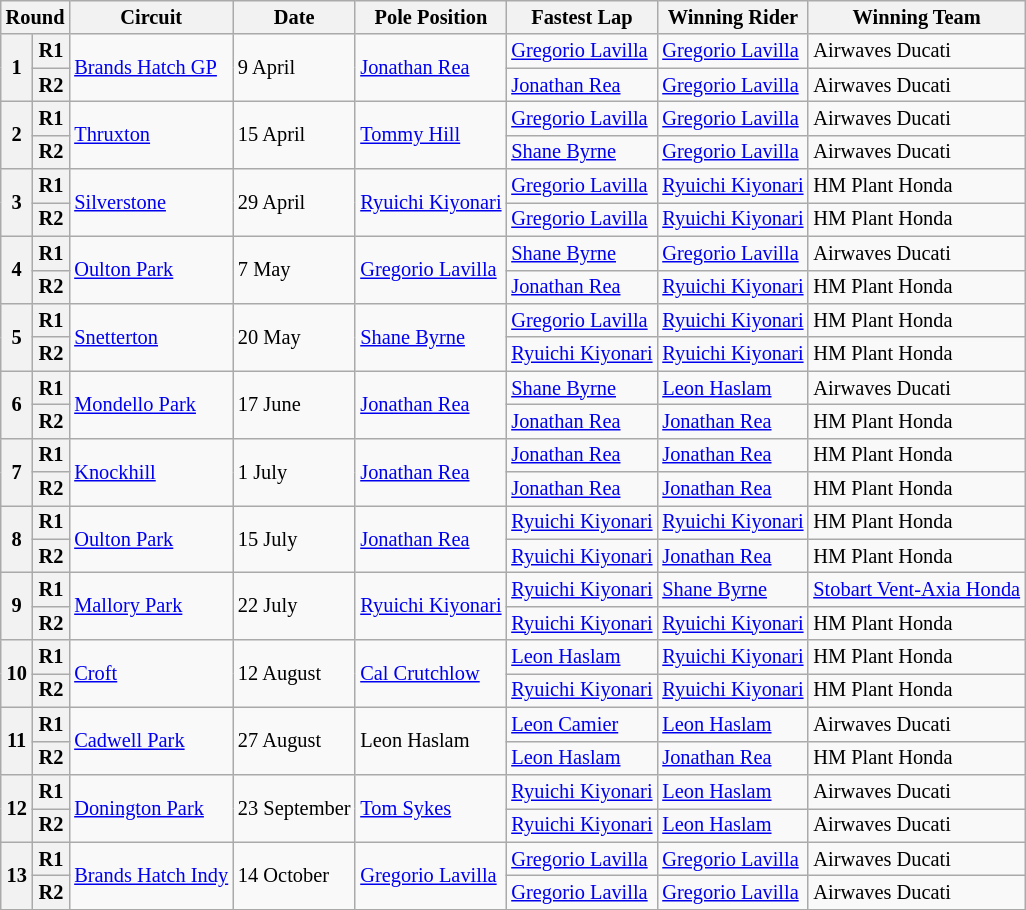<table class="wikitable" style="font-size: 85%">
<tr>
<th colspan=2>Round</th>
<th>Circuit</th>
<th>Date</th>
<th>Pole Position</th>
<th>Fastest Lap</th>
<th>Winning Rider</th>
<th>Winning Team</th>
</tr>
<tr>
<th rowspan=2>1</th>
<th>R1</th>
<td rowspan=2> <a href='#'>Brands Hatch GP</a></td>
<td rowspan=2>9 April</td>
<td rowspan=2> <a href='#'>Jonathan Rea</a></td>
<td> <a href='#'>Gregorio Lavilla</a></td>
<td> <a href='#'>Gregorio Lavilla</a></td>
<td>Airwaves Ducati</td>
</tr>
<tr>
<th>R2</th>
<td> <a href='#'>Jonathan Rea</a></td>
<td> <a href='#'>Gregorio Lavilla</a></td>
<td>Airwaves Ducati</td>
</tr>
<tr>
<th rowspan=2>2</th>
<th>R1</th>
<td rowspan=2> <a href='#'>Thruxton</a></td>
<td rowspan=2>15 April</td>
<td rowspan=2> <a href='#'>Tommy Hill</a></td>
<td> <a href='#'>Gregorio Lavilla</a></td>
<td> <a href='#'>Gregorio Lavilla</a></td>
<td>Airwaves Ducati</td>
</tr>
<tr>
<th>R2</th>
<td> <a href='#'>Shane Byrne</a></td>
<td> <a href='#'>Gregorio Lavilla</a></td>
<td>Airwaves Ducati</td>
</tr>
<tr>
<th rowspan=2>3</th>
<th>R1</th>
<td rowspan=2> <a href='#'>Silverstone</a></td>
<td rowspan=2>29 April</td>
<td rowspan=2> <a href='#'>Ryuichi Kiyonari</a></td>
<td> <a href='#'>Gregorio Lavilla</a></td>
<td> <a href='#'>Ryuichi Kiyonari</a></td>
<td>HM Plant Honda</td>
</tr>
<tr>
<th>R2</th>
<td> <a href='#'>Gregorio Lavilla</a></td>
<td> <a href='#'>Ryuichi Kiyonari</a></td>
<td>HM Plant Honda</td>
</tr>
<tr>
<th rowspan=2>4</th>
<th>R1</th>
<td rowspan=2> <a href='#'>Oulton Park</a></td>
<td rowspan=2>7 May</td>
<td rowspan=2> <a href='#'>Gregorio Lavilla</a></td>
<td> <a href='#'>Shane Byrne</a></td>
<td> <a href='#'>Gregorio Lavilla</a></td>
<td>Airwaves Ducati</td>
</tr>
<tr>
<th>R2</th>
<td> <a href='#'>Jonathan Rea</a></td>
<td> <a href='#'>Ryuichi Kiyonari</a></td>
<td>HM Plant Honda</td>
</tr>
<tr>
<th rowspan=2>5</th>
<th>R1</th>
<td rowspan=2> <a href='#'>Snetterton</a></td>
<td rowspan=2>20 May</td>
<td rowspan=2> <a href='#'>Shane Byrne</a></td>
<td> <a href='#'>Gregorio Lavilla</a></td>
<td> <a href='#'>Ryuichi Kiyonari</a></td>
<td>HM Plant Honda</td>
</tr>
<tr>
<th>R2</th>
<td> <a href='#'>Ryuichi Kiyonari</a></td>
<td> <a href='#'>Ryuichi Kiyonari</a></td>
<td>HM Plant Honda</td>
</tr>
<tr>
<th rowspan=2>6</th>
<th>R1</th>
<td rowspan=2> <a href='#'>Mondello Park</a></td>
<td rowspan=2>17 June</td>
<td rowspan=2> <a href='#'>Jonathan Rea</a></td>
<td> <a href='#'>Shane Byrne</a></td>
<td> <a href='#'>Leon Haslam</a></td>
<td>Airwaves Ducati</td>
</tr>
<tr>
<th>R2</th>
<td> <a href='#'>Jonathan Rea</a></td>
<td> <a href='#'>Jonathan Rea</a></td>
<td>HM Plant Honda</td>
</tr>
<tr>
<th rowspan=2>7</th>
<th>R1</th>
<td rowspan=2> <a href='#'>Knockhill</a></td>
<td rowspan=2>1 July</td>
<td rowspan=2> <a href='#'>Jonathan Rea</a></td>
<td> <a href='#'>Jonathan Rea</a></td>
<td> <a href='#'>Jonathan Rea</a></td>
<td>HM Plant Honda</td>
</tr>
<tr>
<th>R2</th>
<td> <a href='#'>Jonathan Rea</a></td>
<td> <a href='#'>Jonathan Rea</a></td>
<td>HM Plant Honda</td>
</tr>
<tr>
<th rowspan=2>8</th>
<th>R1</th>
<td rowspan=2> <a href='#'>Oulton Park</a></td>
<td rowspan=2>15 July</td>
<td rowspan=2> <a href='#'>Jonathan Rea</a></td>
<td> <a href='#'>Ryuichi Kiyonari</a></td>
<td> <a href='#'>Ryuichi Kiyonari</a></td>
<td>HM Plant Honda</td>
</tr>
<tr>
<th>R2</th>
<td> <a href='#'>Ryuichi Kiyonari</a></td>
<td> <a href='#'>Jonathan Rea</a></td>
<td>HM Plant Honda</td>
</tr>
<tr>
<th rowspan=2>9</th>
<th>R1</th>
<td rowspan=2> <a href='#'>Mallory Park</a></td>
<td rowspan=2>22 July</td>
<td rowspan=2> <a href='#'>Ryuichi Kiyonari</a></td>
<td> <a href='#'>Ryuichi Kiyonari</a></td>
<td> <a href='#'>Shane Byrne</a></td>
<td><a href='#'>Stobart Vent-Axia Honda</a></td>
</tr>
<tr>
<th>R2</th>
<td> <a href='#'>Ryuichi Kiyonari</a></td>
<td> <a href='#'>Ryuichi Kiyonari</a></td>
<td>HM Plant Honda</td>
</tr>
<tr>
<th rowspan=2>10</th>
<th>R1</th>
<td rowspan=2> <a href='#'>Croft</a></td>
<td rowspan=2>12 August</td>
<td rowspan=2> <a href='#'>Cal Crutchlow</a></td>
<td> <a href='#'>Leon Haslam</a></td>
<td> <a href='#'>Ryuichi Kiyonari</a></td>
<td>HM Plant Honda</td>
</tr>
<tr>
<th>R2</th>
<td> <a href='#'>Ryuichi Kiyonari</a></td>
<td> <a href='#'>Ryuichi Kiyonari</a></td>
<td>HM Plant Honda</td>
</tr>
<tr>
<th rowspan=2>11</th>
<th>R1</th>
<td rowspan=2> <a href='#'>Cadwell Park</a></td>
<td rowspan=2>27 August</td>
<td rowspan=2> Leon Haslam</td>
<td> <a href='#'>Leon Camier</a></td>
<td> <a href='#'>Leon Haslam</a></td>
<td>Airwaves Ducati</td>
</tr>
<tr>
<th>R2</th>
<td> <a href='#'>Leon Haslam</a></td>
<td> <a href='#'>Jonathan Rea</a></td>
<td>HM Plant Honda</td>
</tr>
<tr>
<th rowspan=2>12</th>
<th>R1</th>
<td rowspan=2> <a href='#'>Donington Park</a></td>
<td rowspan=2>23 September</td>
<td rowspan=2> <a href='#'>Tom Sykes</a></td>
<td> <a href='#'>Ryuichi Kiyonari</a></td>
<td> <a href='#'>Leon Haslam</a></td>
<td>Airwaves Ducati</td>
</tr>
<tr>
<th>R2</th>
<td> <a href='#'>Ryuichi Kiyonari</a></td>
<td> <a href='#'>Leon Haslam</a></td>
<td>Airwaves Ducati</td>
</tr>
<tr>
<th rowspan=2>13</th>
<th>R1</th>
<td rowspan=2> <a href='#'>Brands Hatch Indy</a></td>
<td rowspan=2>14 October</td>
<td rowspan=2> <a href='#'>Gregorio Lavilla</a></td>
<td> <a href='#'>Gregorio Lavilla</a></td>
<td> <a href='#'>Gregorio Lavilla</a></td>
<td>Airwaves Ducati</td>
</tr>
<tr>
<th>R2</th>
<td> <a href='#'>Gregorio Lavilla</a></td>
<td> <a href='#'>Gregorio Lavilla</a></td>
<td>Airwaves Ducati</td>
</tr>
<tr>
</tr>
</table>
